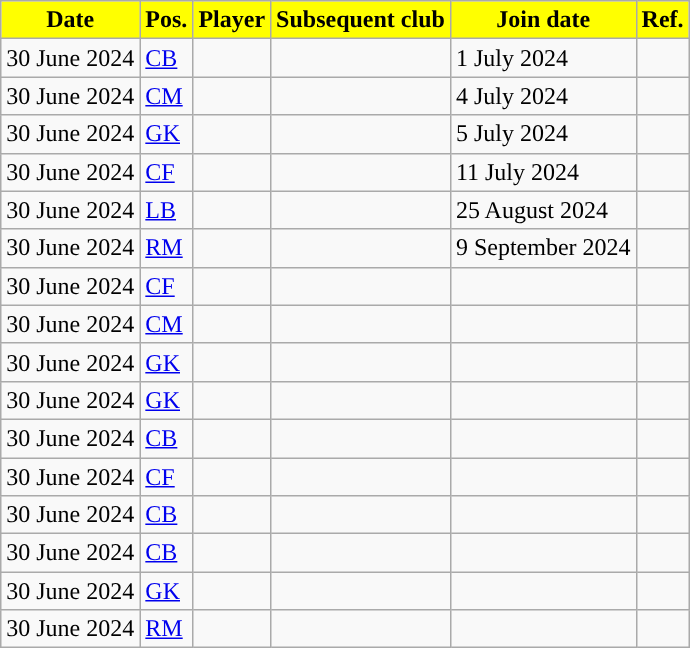<table class="wikitable plainrowheaders sortable">
<tr>
<th style="background: yellow; color: black; ">Date</th>
<th style="background: yellow; color: black; ">Pos.</th>
<th style="background: yellow; color: black; ">Player</th>
<th style="background: yellow; color: black; ">Subsequent club</th>
<th style="background: yellow; color: black; ">Join date</th>
<th style="background: yellow; color: black; ">Ref.</th>
</tr>
<tr>
<td>30 June 2024</td>
<td><a href='#'>CB</a></td>
<td></td>
<td></td>
<td>1 July 2024</td>
<td></td>
</tr>
<tr>
<td>30 June 2024</td>
<td><a href='#'>CM</a></td>
<td></td>
<td></td>
<td>4 July 2024</td>
<td></td>
</tr>
<tr>
<td>30 June 2024</td>
<td><a href='#'>GK</a></td>
<td></td>
<td></td>
<td>5 July 2024</td>
<td></td>
</tr>
<tr>
<td>30 June 2024</td>
<td><a href='#'>CF</a></td>
<td></td>
<td></td>
<td>11 July 2024</td>
<td></td>
</tr>
<tr>
<td>30 June 2024</td>
<td><a href='#'>LB</a></td>
<td></td>
<td></td>
<td>25 August 2024</td>
<td></td>
</tr>
<tr>
<td>30 June 2024</td>
<td><a href='#'>RM</a></td>
<td></td>
<td></td>
<td>9 September 2024</td>
<td></td>
</tr>
<tr>
<td>30 June 2024</td>
<td><a href='#'>CF</a></td>
<td></td>
<td></td>
<td></td>
<td></td>
</tr>
<tr>
<td>30 June 2024</td>
<td><a href='#'>CM</a></td>
<td></td>
<td></td>
<td></td>
<td></td>
</tr>
<tr>
<td>30 June 2024</td>
<td><a href='#'>GK</a></td>
<td></td>
<td></td>
<td></td>
<td></td>
</tr>
<tr>
<td>30 June 2024</td>
<td><a href='#'>GK</a></td>
<td></td>
<td></td>
<td></td>
<td></td>
</tr>
<tr>
<td>30 June 2024</td>
<td><a href='#'>CB</a></td>
<td></td>
<td></td>
<td></td>
<td></td>
</tr>
<tr>
<td>30 June 2024</td>
<td><a href='#'>CF</a></td>
<td></td>
<td></td>
<td></td>
<td></td>
</tr>
<tr>
<td>30 June 2024</td>
<td><a href='#'>CB</a></td>
<td></td>
<td></td>
<td></td>
<td></td>
</tr>
<tr>
<td>30 June 2024</td>
<td><a href='#'>CB</a></td>
<td></td>
<td></td>
<td></td>
<td></td>
</tr>
<tr>
<td>30 June 2024</td>
<td><a href='#'>GK</a></td>
<td></td>
<td></td>
<td></td>
<td></td>
</tr>
<tr>
<td>30 June 2024</td>
<td><a href='#'>RM</a></td>
<td></td>
<td></td>
<td></td>
<td></td>
</tr>
</table>
